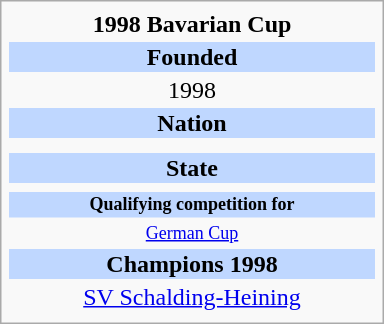<table class="infobox football" style="width: 16em; text-align: center;">
<tr>
<th style="">1998 Bavarian Cup</th>
</tr>
<tr>
<td style="background: #BFD7FF;"><strong>Founded</strong></td>
</tr>
<tr>
<td style="">1998</td>
</tr>
<tr>
<td style="background: #BFD7FF;"><strong>Nation</strong></td>
</tr>
<tr>
<td style=""></td>
</tr>
<tr>
<td style="line-height: 15px;"></td>
</tr>
<tr>
<td style="background: #BFD7FF;"><strong>State</strong></td>
</tr>
<tr>
<td style=""></td>
</tr>
<tr>
<td style="font-size: 12px; background: #BFD7FF;"><strong>Qualifying competition for</strong></td>
</tr>
<tr>
<td style="font-size: 12px;"><a href='#'>German Cup</a></td>
</tr>
<tr>
<td style="background: #BFD7FF;"><strong>Champions 1998</strong></td>
</tr>
<tr>
<td style=""><a href='#'>SV Schalding-Heining</a></td>
</tr>
<tr>
</tr>
</table>
